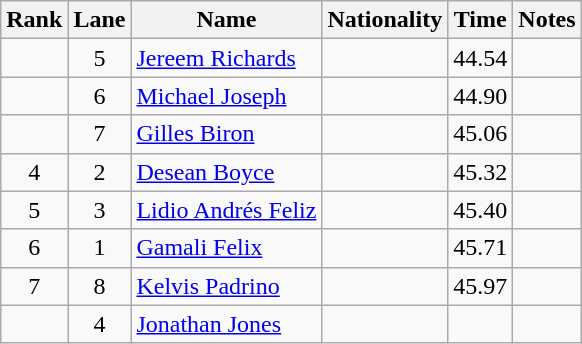<table class="wikitable sortable" style="text-align:center">
<tr>
<th>Rank</th>
<th>Lane</th>
<th>Name</th>
<th>Nationality</th>
<th>Time</th>
<th>Notes</th>
</tr>
<tr>
<td></td>
<td>5</td>
<td align=left><a href='#'>Jereem Richards</a></td>
<td align=left></td>
<td>44.54</td>
<td></td>
</tr>
<tr>
<td></td>
<td>6</td>
<td align=left><a href='#'>Michael Joseph</a></td>
<td align=left></td>
<td>44.90</td>
<td></td>
</tr>
<tr>
<td></td>
<td>7</td>
<td align=left><a href='#'>Gilles Biron</a></td>
<td align=left></td>
<td>45.06</td>
<td></td>
</tr>
<tr>
<td>4</td>
<td>2</td>
<td align=left><a href='#'>Desean Boyce</a></td>
<td align=left></td>
<td>45.32</td>
<td></td>
</tr>
<tr>
<td>5</td>
<td>3</td>
<td align=left><a href='#'>Lidio Andrés Feliz</a></td>
<td align=left></td>
<td>45.40</td>
<td></td>
</tr>
<tr>
<td>6</td>
<td>1</td>
<td align=left><a href='#'>Gamali Felix</a></td>
<td align=left></td>
<td>45.71</td>
<td></td>
</tr>
<tr>
<td>7</td>
<td>8</td>
<td align=left><a href='#'>Kelvis Padrino</a></td>
<td align=left></td>
<td>45.97</td>
<td></td>
</tr>
<tr>
<td></td>
<td>4</td>
<td align=left><a href='#'>Jonathan Jones</a></td>
<td align=left></td>
<td></td>
<td></td>
</tr>
</table>
